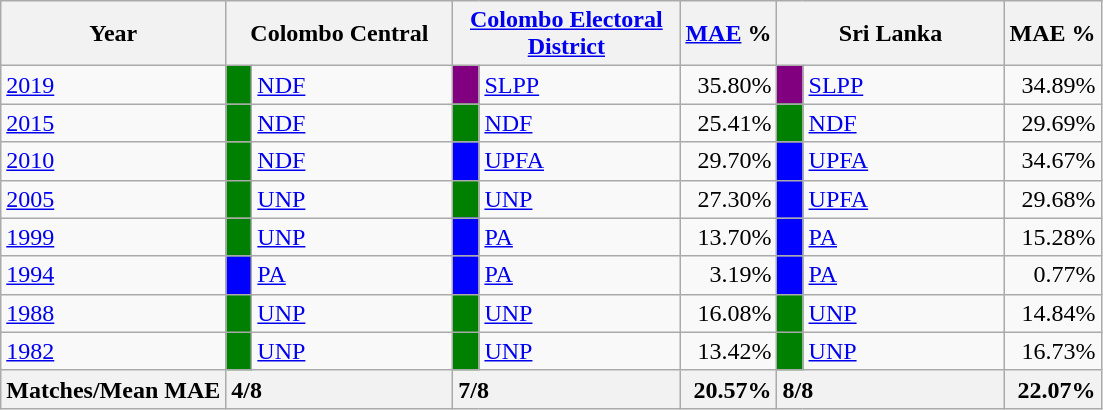<table class="wikitable">
<tr>
<th>Year</th>
<th colspan="2" width="144px">Colombo Central</th>
<th colspan="2" width="144px"><a href='#'>Colombo Electoral District</a></th>
<th><a href='#'>MAE</a> %</th>
<th colspan="2" width="144px">Sri Lanka</th>
<th>MAE %</th>
</tr>
<tr>
<td><a href='#'>2019</a></td>
<td style="background-color:green;" width="10px"></td>
<td style="text-align:left;"><a href='#'>NDF</a></td>
<td style="background-color:purple;" width="10px"></td>
<td style="text-align:left;"><a href='#'>SLPP</a></td>
<td style="text-align:right;">35.80%</td>
<td style="background-color:purple;" width="10px"></td>
<td style="text-align:left;"><a href='#'>SLPP</a></td>
<td style="text-align:right;">34.89%</td>
</tr>
<tr>
<td><a href='#'>2015</a></td>
<td style="background-color:green;" width="10px"></td>
<td style="text-align:left;"><a href='#'>NDF</a></td>
<td style="background-color:green;" width="10px"></td>
<td style="text-align:left;"><a href='#'>NDF</a></td>
<td style="text-align:right;">25.41%</td>
<td style="background-color:green;" width="10px"></td>
<td style="text-align:left;"><a href='#'>NDF</a></td>
<td style="text-align:right;">29.69%</td>
</tr>
<tr>
<td><a href='#'>2010</a></td>
<td style="background-color:green;" width="10px"></td>
<td style="text-align:left;"><a href='#'>NDF</a></td>
<td style="background-color:blue;" width="10px"></td>
<td style="text-align:left;"><a href='#'>UPFA</a></td>
<td style="text-align:right;">29.70%</td>
<td style="background-color:blue;" width="10px"></td>
<td style="text-align:left;"><a href='#'>UPFA</a></td>
<td style="text-align:right;">34.67%</td>
</tr>
<tr>
<td><a href='#'>2005</a></td>
<td style="background-color:green;" width="10px"></td>
<td style="text-align:left;"><a href='#'>UNP</a></td>
<td style="background-color:green;" width="10px"></td>
<td style="text-align:left;"><a href='#'>UNP</a></td>
<td style="text-align:right;">27.30%</td>
<td style="background-color:blue;" width="10px"></td>
<td style="text-align:left;"><a href='#'>UPFA</a></td>
<td style="text-align:right;">29.68%</td>
</tr>
<tr>
<td><a href='#'>1999</a></td>
<td style="background-color:green;" width="10px"></td>
<td style="text-align:left;"><a href='#'>UNP</a></td>
<td style="background-color:blue;" width="10px"></td>
<td style="text-align:left;"><a href='#'>PA</a></td>
<td style="text-align:right;">13.70%</td>
<td style="background-color:blue;" width="10px"></td>
<td style="text-align:left;"><a href='#'>PA</a></td>
<td style="text-align:right;">15.28%</td>
</tr>
<tr>
<td><a href='#'>1994</a></td>
<td style="background-color:blue;" width="10px"></td>
<td style="text-align:left;"><a href='#'>PA</a></td>
<td style="background-color:blue;" width="10px"></td>
<td style="text-align:left;"><a href='#'>PA</a></td>
<td style="text-align:right;">3.19%</td>
<td style="background-color:blue;" width="10px"></td>
<td style="text-align:left;"><a href='#'>PA</a></td>
<td style="text-align:right;">0.77%</td>
</tr>
<tr>
<td><a href='#'>1988</a></td>
<td style="background-color:green;" width="10px"></td>
<td style="text-align:left;"><a href='#'>UNP</a></td>
<td style="background-color:green;" width="10px"></td>
<td style="text-align:left;"><a href='#'>UNP</a></td>
<td style="text-align:right;">16.08%</td>
<td style="background-color:green;" width="10px"></td>
<td style="text-align:left;"><a href='#'>UNP</a></td>
<td style="text-align:right;">14.84%</td>
</tr>
<tr>
<td><a href='#'>1982</a></td>
<td style="background-color:green;" width="10px"></td>
<td style="text-align:left;"><a href='#'>UNP</a></td>
<td style="background-color:green;" width="10px"></td>
<td style="text-align:left;"><a href='#'>UNP</a></td>
<td style="text-align:right;">13.42%</td>
<td style="background-color:green;" width="10px"></td>
<td style="text-align:left;"><a href='#'>UNP</a></td>
<td style="text-align:right;">16.73%</td>
</tr>
<tr>
<th>Matches/Mean MAE</th>
<th style="text-align:left;"colspan="2" width="144px">4/8</th>
<th style="text-align:left;"colspan="2" width="144px">7/8</th>
<th style="text-align:right;">20.57%</th>
<th style="text-align:left;"colspan="2" width="144px">8/8</th>
<th style="text-align:right;">22.07%</th>
</tr>
</table>
